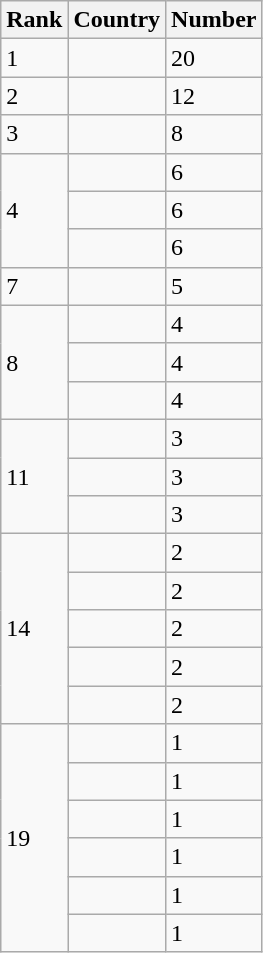<table class="wikitable sortable mw-collapsible">
<tr>
<th>Rank</th>
<th>Country</th>
<th>Number</th>
</tr>
<tr>
<td>1</td>
<td></td>
<td>20</td>
</tr>
<tr>
<td>2</td>
<td></td>
<td>12</td>
</tr>
<tr>
<td>3</td>
<td></td>
<td>8</td>
</tr>
<tr>
<td rowspan="3">4</td>
<td></td>
<td>6</td>
</tr>
<tr>
<td></td>
<td>6</td>
</tr>
<tr>
<td></td>
<td>6</td>
</tr>
<tr>
<td>7</td>
<td></td>
<td>5</td>
</tr>
<tr>
<td rowspan="3">8</td>
<td></td>
<td>4</td>
</tr>
<tr>
<td></td>
<td>4</td>
</tr>
<tr>
<td></td>
<td>4</td>
</tr>
<tr>
<td rowspan="3">11</td>
<td></td>
<td>3</td>
</tr>
<tr>
<td></td>
<td>3</td>
</tr>
<tr>
<td></td>
<td>3</td>
</tr>
<tr>
<td rowspan="5">14</td>
<td></td>
<td>2</td>
</tr>
<tr>
<td></td>
<td>2</td>
</tr>
<tr>
<td></td>
<td>2</td>
</tr>
<tr>
<td></td>
<td>2</td>
</tr>
<tr>
<td></td>
<td>2</td>
</tr>
<tr>
<td rowspan="6">19</td>
<td></td>
<td>1</td>
</tr>
<tr>
<td></td>
<td>1</td>
</tr>
<tr>
<td></td>
<td>1</td>
</tr>
<tr>
<td></td>
<td>1</td>
</tr>
<tr>
<td></td>
<td>1</td>
</tr>
<tr>
<td></td>
<td>1</td>
</tr>
</table>
